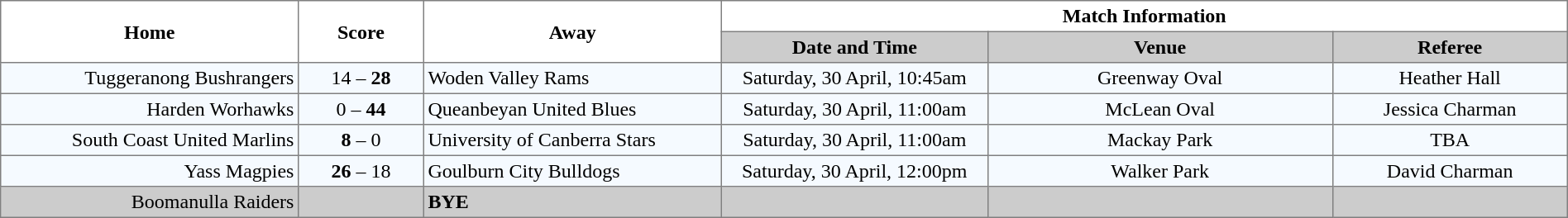<table border="1" cellpadding="3" cellspacing="0" width="100%" style="border-collapse:collapse;  text-align:center;">
<tr>
<th rowspan="2" width="19%">Home</th>
<th rowspan="2" width="8%">Score</th>
<th rowspan="2" width="19%">Away</th>
<th colspan="3">Match Information</th>
</tr>
<tr style="background:#CCCCCC">
<th width="17%">Date and Time</th>
<th width="22%">Venue</th>
<th width="50%">Referee</th>
</tr>
<tr style="text-align:center; background:#f5faff;">
<td align="right">Tuggeranong Bushrangers </td>
<td>14 – <strong>28</strong></td>
<td align="left"> Woden Valley Rams</td>
<td>Saturday, 30 April, 10:45am</td>
<td>Greenway Oval</td>
<td>Heather Hall</td>
</tr>
<tr style="text-align:center; background:#f5faff;">
<td align="right">Harden Worhawks </td>
<td>0 – <strong>44</strong></td>
<td align="left"> Queanbeyan United Blues</td>
<td>Saturday, 30 April, 11:00am</td>
<td>McLean Oval</td>
<td>Jessica Charman</td>
</tr>
<tr style="text-align:center; background:#f5faff;">
<td align="right">South Coast United Marlins </td>
<td><strong>8</strong> – 0</td>
<td align="left"> University of Canberra Stars</td>
<td>Saturday, 30 April, 11:00am</td>
<td>Mackay Park</td>
<td>TBA</td>
</tr>
<tr style="text-align:center; background:#f5faff;">
<td align="right">Yass Magpies </td>
<td><strong>26</strong> – 18</td>
<td align="left"> Goulburn City Bulldogs</td>
<td>Saturday, 30 April, 12:00pm</td>
<td>Walker Park</td>
<td>David Charman</td>
</tr>
<tr style="text-align:center; background:#CCCCCC;">
<td align="right">Boomanulla Raiders </td>
<td></td>
<td align="left"><strong>BYE</strong></td>
<td></td>
<td></td>
<td></td>
</tr>
</table>
